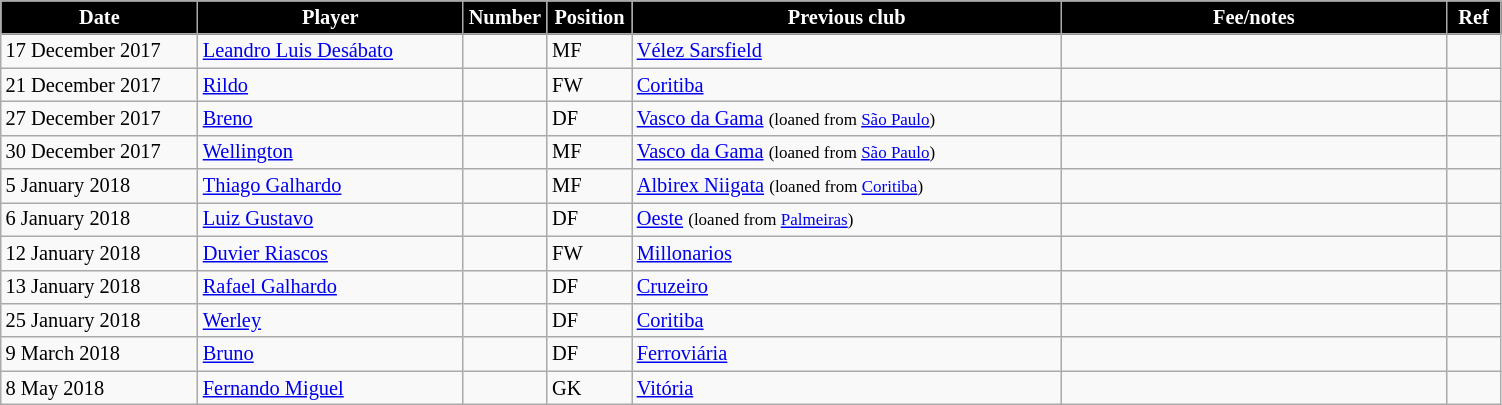<table class="wikitable" style="text-align:left; font-size:85%;">
<tr>
<th style="background:#000000; color:white; width:125px;">Date</th>
<th style="background:#000000; color:white; width:170px;">Player</th>
<th style="background:#000000; color:white; width:50px;">Number</th>
<th style="background:#000000; color:white; width:50px;">Position</th>
<th style="background:#000000; color:white; width:280px;">Previous club</th>
<th style="background:#000000; color:white; width:250px;">Fee/notes</th>
<th style="background:#000000; color:white; width:30px;">Ref</th>
</tr>
<tr>
<td>17 December 2017</td>
<td> <a href='#'>Leandro Luis Desábato</a></td>
<td></td>
<td>MF</td>
<td> <a href='#'>Vélez Sarsfield</a></td>
<td></td>
<td> </td>
</tr>
<tr>
<td>21 December 2017</td>
<td> <a href='#'>Rildo</a></td>
<td></td>
<td>FW</td>
<td> <a href='#'>Coritiba</a></td>
<td></td>
<td> </td>
</tr>
<tr>
<td>27 December 2017</td>
<td> <a href='#'>Breno</a></td>
<td></td>
<td>DF</td>
<td> <a href='#'>Vasco da Gama</a> <small>(loaned from <a href='#'>São Paulo</a>)</small></td>
<td></td>
<td></td>
</tr>
<tr>
<td>30 December 2017</td>
<td> <a href='#'>Wellington</a></td>
<td></td>
<td>MF</td>
<td> <a href='#'>Vasco da Gama</a> <small>(loaned from <a href='#'>São Paulo</a>)</small></td>
<td></td>
<td></td>
</tr>
<tr>
<td>5 January 2018</td>
<td> <a href='#'>Thiago Galhardo</a></td>
<td></td>
<td>MF</td>
<td> <a href='#'>Albirex Niigata</a> <small>(loaned from <a href='#'>Coritiba</a>)</small></td>
<td></td>
<td> </td>
</tr>
<tr>
<td>6 January 2018</td>
<td> <a href='#'>Luiz Gustavo</a></td>
<td></td>
<td>DF</td>
<td> <a href='#'>Oeste</a> <small>(loaned from <a href='#'>Palmeiras</a>)</small></td>
<td></td>
<td> </td>
</tr>
<tr>
<td>12 January 2018</td>
<td> <a href='#'>Duvier Riascos</a></td>
<td></td>
<td>FW</td>
<td> <a href='#'>Millonarios</a></td>
<td></td>
<td> </td>
</tr>
<tr>
<td>13 January 2018</td>
<td> <a href='#'>Rafael Galhardo</a></td>
<td></td>
<td>DF</td>
<td> <a href='#'>Cruzeiro</a></td>
<td></td>
<td> </td>
</tr>
<tr>
<td>25 January 2018</td>
<td> <a href='#'>Werley</a></td>
<td></td>
<td>DF</td>
<td> <a href='#'>Coritiba</a></td>
<td></td>
<td> </td>
</tr>
<tr>
<td>9 March 2018</td>
<td> <a href='#'>Bruno</a></td>
<td></td>
<td>DF</td>
<td> <a href='#'>Ferroviária</a></td>
<td></td>
<td> </td>
</tr>
<tr>
<td>8 May 2018</td>
<td> <a href='#'>Fernando Miguel</a></td>
<td></td>
<td>GK</td>
<td> <a href='#'>Vitória</a></td>
<td></td>
<td> </td>
</tr>
</table>
